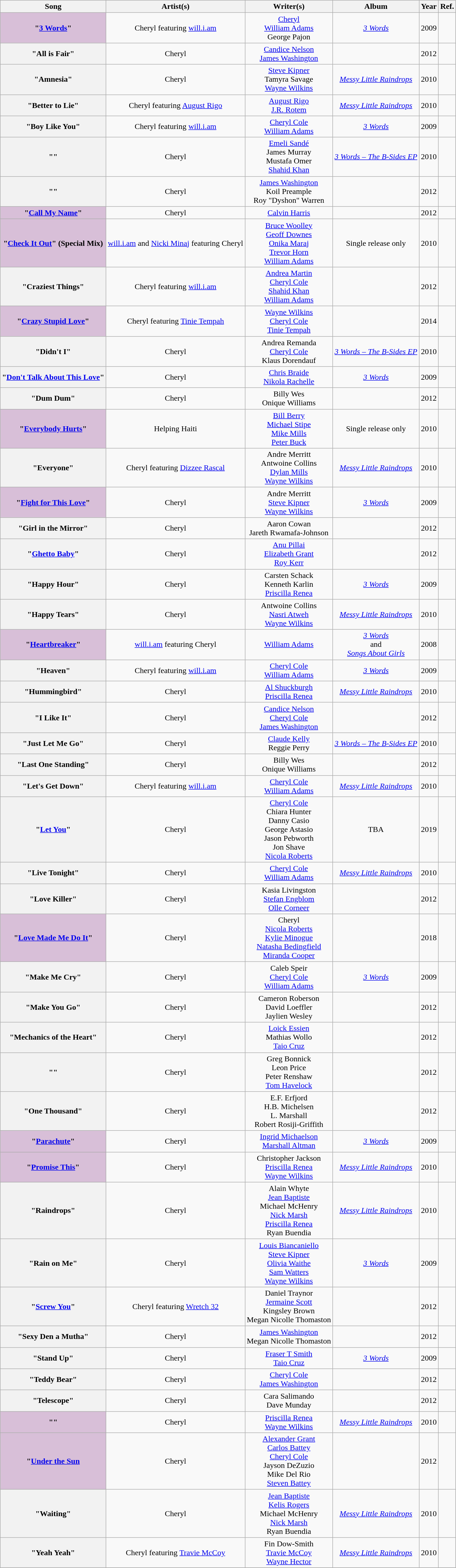<table class="wikitable sortable plainrowheaders" style="text-align:center;">
<tr>
<th scope="col">Song</th>
<th scope="col">Artist(s)</th>
<th scope="col" class="unsortable">Writer(s)</th>
<th scope="col" data-sort-type="text">Album</th>
<th scope="col">Year</th>
<th scope="col" class="unsortable">Ref.</th>
</tr>
<tr>
<th scope=row style="background-color:#D8BFD8"> "<a href='#'>3 Words</a>" </th>
<td>Cheryl featuring <a href='#'>will.i.am</a></td>
<td><a href='#'>Cheryl</a> <br> <a href='#'>William Adams</a> <br> George Pajon</td>
<td><em><a href='#'>3 Words</a></em></td>
<td>2009</td>
<td></td>
</tr>
<tr>
<th scope=row> "All is Fair"</th>
<td>Cheryl</td>
<td><a href='#'>Candice Nelson</a> <br> <a href='#'>James Washington</a></td>
<td></td>
<td>2012</td>
<td></td>
</tr>
<tr>
<th scope=row>"Amnesia"</th>
<td>Cheryl</td>
<td><a href='#'>Steve Kipner</a> <br> Tamyra Savage <br> <a href='#'>Wayne Wilkins</a></td>
<td><em><a href='#'>Messy Little Raindrops</a></em></td>
<td>2010</td>
<td></td>
</tr>
<tr>
<th scope=row> "Better to Lie"</th>
<td>Cheryl featuring <a href='#'>August Rigo</a></td>
<td><a href='#'>August Rigo</a> <br> <a href='#'>J.R. Rotem</a></td>
<td><em><a href='#'>Messy Little Raindrops</a></em></td>
<td>2010</td>
<td></td>
</tr>
<tr>
<th scope=row>"Boy Like You"</th>
<td>Cheryl featuring <a href='#'>will.i.am</a></td>
<td><a href='#'>Cheryl Cole</a> <br> <a href='#'>William Adams</a></td>
<td><em><a href='#'>3 Words</a></em></td>
<td>2009</td>
<td></td>
</tr>
<tr>
<th scope=row>""</th>
<td>Cheryl</td>
<td><a href='#'>Emeli Sandé</a> <br> James Murray <br> Mustafa Omer <br> <a href='#'>Shahid Khan</a></td>
<td><em><a href='#'>3 Words – The B-Sides EP</a></em></td>
<td>2010</td>
<td></td>
</tr>
<tr>
<th scope=row>""</th>
<td>Cheryl</td>
<td><a href='#'>James Washington</a> <br> Koil Preample <br> Roy "Dyshon" Warren</td>
<td></td>
<td>2012</td>
<td></td>
</tr>
<tr>
<th scope=row style="background-color:#D8BFD8"> "<a href='#'>Call My Name</a>" </th>
<td>Cheryl</td>
<td><a href='#'>Calvin Harris</a></td>
<td></td>
<td>2012</td>
<td></td>
</tr>
<tr>
<th scope=row style="background-color:#D8BFD8">"<a href='#'>Check It Out</a>" (Special Mix) </th>
<td><a href='#'>will.i.am</a> and <a href='#'>Nicki Minaj</a> featuring Cheryl</td>
<td><a href='#'>Bruce Woolley</a> <br> <a href='#'>Geoff Downes</a> <br> <a href='#'>Onika Maraj</a> <br> <a href='#'>Trevor Horn</a> <br> <a href='#'>William Adams</a></td>
<td>Single release only</td>
<td>2010</td>
<td></td>
</tr>
<tr>
<th scope=row>"Craziest Things"</th>
<td>Cheryl featuring <a href='#'>will.i.am</a></td>
<td><a href='#'>Andrea Martin</a> <br> <a href='#'>Cheryl Cole</a> <br> <a href='#'>Shahid Khan</a> <br> <a href='#'>William Adams</a></td>
<td></td>
<td>2012</td>
<td></td>
</tr>
<tr>
<th scope=row style="background-color:#D8BFD8">"<a href='#'>Crazy Stupid Love</a>" </th>
<td>Cheryl featuring <a href='#'>Tinie Tempah</a></td>
<td><a href='#'>Wayne Wilkins</a> <br> <a href='#'>Cheryl Cole</a> <br> <a href='#'>Tinie Tempah</a></td>
<td></td>
<td>2014</td>
<td></td>
</tr>
<tr>
<th scope=row> "Didn't I"</th>
<td>Cheryl</td>
<td>Andrea Remanda <br> <a href='#'>Cheryl Cole</a> <br> Klaus Dorendauf</td>
<td><em><a href='#'>3 Words – The B-Sides EP</a></em></td>
<td>2010</td>
<td></td>
</tr>
<tr>
<th scope=row>"<a href='#'>Don't Talk About This Love</a>"</th>
<td>Cheryl</td>
<td><a href='#'>Chris Braide</a> <br> <a href='#'>Nikola Rachelle</a></td>
<td><em><a href='#'>3 Words</a></em></td>
<td>2009</td>
<td></td>
</tr>
<tr>
<th scope=row>"Dum Dum"</th>
<td>Cheryl</td>
<td>Billy Wes <br> Onique Williams</td>
<td></td>
<td>2012</td>
<td></td>
</tr>
<tr>
<th scope=row style="background-color:#D8BFD8"> "<a href='#'>Everybody Hurts</a>" </th>
<td>Helping Haiti</td>
<td><a href='#'>Bill Berry</a> <br> <a href='#'>Michael Stipe</a> <br> <a href='#'>Mike Mills</a> <br> <a href='#'>Peter Buck</a></td>
<td>Single release only</td>
<td>2010</td>
<td><br></td>
</tr>
<tr>
<th scope=row>"Everyone"</th>
<td>Cheryl featuring <a href='#'>Dizzee Rascal</a></td>
<td>Andre Merritt <br> Antwoine Collins <br> <a href='#'>Dylan Mills</a> <br> <a href='#'>Wayne Wilkins</a></td>
<td><em><a href='#'>Messy Little Raindrops</a></em></td>
<td>2010</td>
<td></td>
</tr>
<tr>
<th scope=row style="background-color:#D8BFD8"> "<a href='#'>Fight for This Love</a>" </th>
<td>Cheryl</td>
<td>Andre Merritt <br> <a href='#'>Steve Kipner</a> <br> <a href='#'>Wayne Wilkins</a></td>
<td><em><a href='#'>3 Words</a></em></td>
<td>2009</td>
<td></td>
</tr>
<tr>
<th scope=row> "Girl in the Mirror"</th>
<td>Cheryl</td>
<td>Aaron Cowan <br> Jareth Rwamafa-Johnson</td>
<td></td>
<td>2012</td>
<td></td>
</tr>
<tr>
<th scope=row>"<a href='#'>Ghetto Baby</a>"</th>
<td>Cheryl</td>
<td><a href='#'>Anu Pillai</a> <br> <a href='#'>Elizabeth Grant</a> <br> <a href='#'>Roy Kerr</a></td>
<td></td>
<td>2012</td>
<td></td>
</tr>
<tr>
<th scope=row> "Happy Hour"</th>
<td>Cheryl</td>
<td>Carsten Schack <br> Kenneth Karlin <br> <a href='#'>Priscilla Renea</a></td>
<td><em><a href='#'>3 Words</a></em></td>
<td>2009</td>
<td></td>
</tr>
<tr>
<th scope=row>"Happy Tears"</th>
<td>Cheryl</td>
<td>Antwoine Collins <br> <a href='#'>Nasri Atweh</a> <br> <a href='#'>Wayne Wilkins</a></td>
<td><em><a href='#'>Messy Little Raindrops</a></em></td>
<td>2010</td>
<td></td>
</tr>
<tr>
<th scope=row style="background-color:#D8BFD8">"<a href='#'>Heartbreaker</a>" </th>
<td><a href='#'>will.i.am</a> featuring Cheryl</td>
<td><a href='#'>William Adams</a></td>
<td><em><a href='#'>3 Words</a></em> <br> and <br> <em><a href='#'>Songs About Girls</a></em></td>
<td>2008</td>
<td></td>
</tr>
<tr>
<th scope=row>"Heaven"</th>
<td>Cheryl featuring <a href='#'>will.i.am</a></td>
<td><a href='#'>Cheryl Cole</a> <br> <a href='#'>William Adams</a></td>
<td><em><a href='#'>3 Words</a></em></td>
<td>2009</td>
<td></td>
</tr>
<tr>
<th scope=row>"Hummingbird"</th>
<td>Cheryl</td>
<td><a href='#'>Al Shuckburgh</a> <br> <a href='#'>Priscilla Renea</a></td>
<td><em><a href='#'>Messy Little Raindrops</a></em></td>
<td>2010</td>
<td></td>
</tr>
<tr>
<th scope=row> "I Like It"</th>
<td>Cheryl</td>
<td><a href='#'>Candice Nelson</a> <br> <a href='#'>Cheryl Cole</a> <br> <a href='#'>James Washington</a></td>
<td></td>
<td>2012</td>
<td></td>
</tr>
<tr>
<th scope=row> "Just Let Me Go"</th>
<td>Cheryl</td>
<td><a href='#'>Claude Kelly</a> <br> Reggie Perry</td>
<td><em><a href='#'>3 Words – The B-Sides EP</a></em></td>
<td>2010</td>
<td></td>
</tr>
<tr>
<th scope=row> "Last One Standing"</th>
<td>Cheryl</td>
<td>Billy Wes <br> Onique Williams</td>
<td></td>
<td>2012</td>
<td></td>
</tr>
<tr>
<th scope=row>"Let's Get Down"</th>
<td>Cheryl featuring <a href='#'>will.i.am</a></td>
<td><a href='#'>Cheryl Cole</a> <br> <a href='#'>William Adams</a></td>
<td><em><a href='#'>Messy Little Raindrops</a></em></td>
<td>2010</td>
<td></td>
</tr>
<tr>
<th>"<a href='#'>Let You</a>"</th>
<td>Cheryl</td>
<td><a href='#'>Cheryl Cole</a><br>Chiara Hunter<br>Danny Casio<br>George Astasio<br>Jason Pebworth<br>Jon Shave<br><a href='#'>Nicola Roberts</a></td>
<td>TBA</td>
<td>2019</td>
<td></td>
</tr>
<tr>
<th scope=row>"Live Tonight"</th>
<td>Cheryl</td>
<td><a href='#'>Cheryl Cole</a> <br> <a href='#'>William Adams</a></td>
<td><em><a href='#'>Messy Little Raindrops</a></em></td>
<td>2010</td>
<td></td>
</tr>
<tr>
<th scope=row>"Love Killer"</th>
<td>Cheryl</td>
<td>Kasia Livingston <br> <a href='#'>Stefan Engblom</a> <br> <a href='#'>Olle Corneer</a></td>
<td></td>
<td>2012</td>
<td></td>
</tr>
<tr>
<th scope=row style="background-color:#D8BFD8">  "<a href='#'>Love Made Me Do It</a>" </th>
<td>Cheryl</td>
<td>Cheryl <br> <a href='#'>Nicola Roberts</a> <br> <a href='#'>Kylie Minogue</a> <br> <a href='#'>Natasha Bedingfield</a> <br> <a href='#'>Miranda Cooper</a></td>
<td></td>
<td>2018</td>
<td></td>
</tr>
<tr>
<th scope=row> "Make Me Cry"</th>
<td>Cheryl</td>
<td>Caleb Speir <br> <a href='#'>Cheryl Cole</a> <br> <a href='#'>William Adams</a></td>
<td><em><a href='#'>3 Words</a></em></td>
<td>2009</td>
<td></td>
</tr>
<tr>
<th scope=row>"Make You Go"</th>
<td>Cheryl</td>
<td>Cameron Roberson <br> David Loeffler <br> Jaylien Wesley</td>
<td></td>
<td>2012</td>
<td></td>
</tr>
<tr>
<th scope=row>"Mechanics of the Heart"</th>
<td>Cheryl</td>
<td><a href='#'>Loick Essien</a>  <br> Mathias Wollo <br> <a href='#'>Taio Cruz</a></td>
<td></td>
<td>2012</td>
<td></td>
</tr>
<tr>
<th scope=row>""</th>
<td>Cheryl</td>
<td>Greg Bonnick <br> Leon Price <br> Peter Renshaw <br> <a href='#'>Tom Havelock</a></td>
<td></td>
<td>2012</td>
<td></td>
</tr>
<tr>
<th scope=row> "One Thousand"</th>
<td>Cheryl</td>
<td>E.F. Erfjord <br> H.B. Michelsen <br> L. Marshall <br> Robert Rosiji-Griffith</td>
<td></td>
<td>2012</td>
<td></td>
</tr>
<tr>
<th scope=row style="background-color:#D8BFD8"> "<a href='#'>Parachute</a>" </th>
<td>Cheryl</td>
<td><a href='#'>Ingrid Michaelson</a> <br> <a href='#'>Marshall Altman</a></td>
<td><em><a href='#'>3 Words</a></em></td>
<td>2009</td>
<td></td>
</tr>
<tr>
<th scope=row style="background-color:#D8BFD8">"<a href='#'>Promise This</a>" </th>
<td>Cheryl</td>
<td>Christopher Jackson <br> <a href='#'>Priscilla Renea</a> <br> <a href='#'>Wayne Wilkins</a></td>
<td><em><a href='#'>Messy Little Raindrops</a></em></td>
<td>2010</td>
<td></td>
</tr>
<tr>
<th scope=row> "Raindrops"</th>
<td>Cheryl</td>
<td>Alain Whyte <br> <a href='#'>Jean Baptiste</a> <br> Michael McHenry <br> <a href='#'>Nick Marsh</a> <br> <a href='#'>Priscilla Renea</a> <br> Ryan Buendia</td>
<td><em><a href='#'>Messy Little Raindrops</a></em></td>
<td>2010</td>
<td></td>
</tr>
<tr>
<th scope=row>"Rain on Me"</th>
<td>Cheryl</td>
<td><a href='#'>Louis Biancaniello</a> <br> <a href='#'>Steve Kipner</a> <br> <a href='#'>Olivia Waithe</a> <br> <a href='#'>Sam Watters</a> <br> <a href='#'>Wayne Wilkins</a></td>
<td><em><a href='#'>3 Words</a></em></td>
<td>2009</td>
<td></td>
</tr>
<tr>
<th scope=row> "<a href='#'>Screw You</a>"</th>
<td>Cheryl featuring <a href='#'>Wretch 32</a></td>
<td>Daniel Traynor <br> <a href='#'>Jermaine Scott</a> <br> Kingsley Brown <br> Megan Nicolle Thomaston</td>
<td></td>
<td>2012</td>
<td></td>
</tr>
<tr>
<th scope=row>"Sexy Den a Mutha"</th>
<td>Cheryl</td>
<td><a href='#'>James Washington</a> <br> Megan Nicolle Thomaston</td>
<td></td>
<td>2012</td>
<td></td>
</tr>
<tr>
<th scope=row>"Stand Up"</th>
<td>Cheryl</td>
<td><a href='#'>Fraser T Smith</a> <br> <a href='#'>Taio Cruz</a></td>
<td><em><a href='#'>3 Words</a></em></td>
<td>2009</td>
<td></td>
</tr>
<tr>
<th scope=row> "Teddy Bear"</th>
<td>Cheryl</td>
<td><a href='#'>Cheryl Cole</a> <br> <a href='#'>James Washington</a></td>
<td></td>
<td>2012</td>
<td></td>
</tr>
<tr>
<th scope=row>"Telescope"</th>
<td>Cheryl</td>
<td>Cara Salimando <br> Dave Munday</td>
<td></td>
<td>2012</td>
<td></td>
</tr>
<tr>
<th scope=row style="background-color:#D8BFD8"> "" </th>
<td>Cheryl</td>
<td><a href='#'>Priscilla Renea</a> <br> <a href='#'>Wayne Wilkins</a></td>
<td><em><a href='#'>Messy Little Raindrops</a></em></td>
<td>2010</td>
<td></td>
</tr>
<tr>
<th scope=row style="background-color:#D8BFD8"> "<a href='#'>Under the Sun</a> </th>
<td>Cheryl</td>
<td><a href='#'>Alexander Grant</a> <br><a href='#'>Carlos Battey</a> <br> <a href='#'>Cheryl Cole</a> <br> Jayson DeZuzio <br> Mike Del Rio <br> <a href='#'>Steven Battey</a></td>
<td></td>
<td>2012</td>
<td></td>
</tr>
<tr>
<th scope=row> "Waiting"</th>
<td>Cheryl</td>
<td><a href='#'>Jean Baptiste</a> <br> <a href='#'>Kelis Rogers</a> <br> Michael McHenry <br> <a href='#'>Nick Marsh</a> <br> Ryan Buendia</td>
<td><em><a href='#'>Messy Little Raindrops</a></em></td>
<td>2010</td>
<td></td>
</tr>
<tr>
<th scope=row> "Yeah Yeah"</th>
<td>Cheryl featuring <a href='#'>Travie McCoy</a></td>
<td>Fin Dow-Smith <br> <a href='#'>Travie McCoy</a> <br> <a href='#'>Wayne Hector</a></td>
<td><em><a href='#'>Messy Little Raindrops</a></em></td>
<td>2010</td>
<td></td>
</tr>
<tr>
</tr>
</table>
